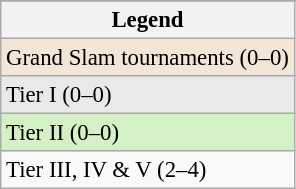<table class="wikitable" style="font-size:95%">
<tr valign=top>
</tr>
<tr>
<th>Legend</th>
</tr>
<tr>
<td bgcolor=f3e6d7>Grand Slam tournaments (0–0)</td>
</tr>
<tr>
<td bgcolor=e9e9e9>Tier I (0–0)</td>
</tr>
<tr>
<td bgcolor=d4f1c5>Tier II (0–0)</td>
</tr>
<tr>
<td>Tier III, IV & V (2–4)</td>
</tr>
</table>
